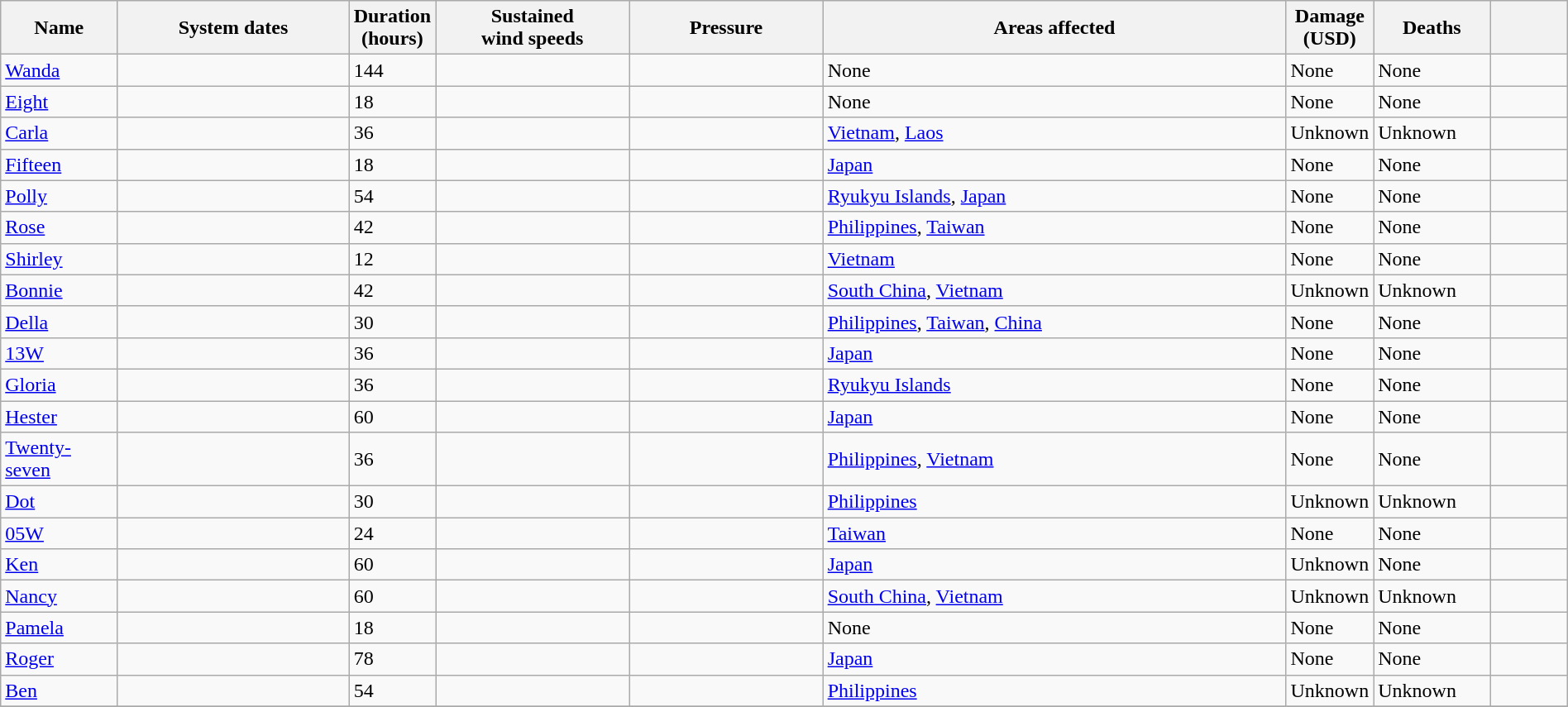<table class="wikitable sortable" width="100%">
<tr>
<th scope="col" width="7.5%">Name</th>
<th scope="col" width="15%">System dates</th>
<th scope="col" width="5%">Duration<br>(hours)</th>
<th scope="col" width="12.5%">Sustained<br>wind speeds</th>
<th scope="col" width="12.5%">Pressure</th>
<th scope="col" width="30%" class="unsortable">Areas affected</th>
<th scope="col" width="5%">Damage<br>(USD)</th>
<th scope="col" width="7.5%">Deaths</th>
<th scope="col" width="5%" class="unsortable"></th>
</tr>
<tr>
<td><a href='#'>Wanda</a></td>
<td></td>
<td>144</td>
<td></td>
<td></td>
<td>None</td>
<td>None</td>
<td>None</td>
<td></td>
</tr>
<tr>
<td><a href='#'>Eight</a></td>
<td></td>
<td>18</td>
<td></td>
<td></td>
<td>None</td>
<td>None</td>
<td>None</td>
<td></td>
</tr>
<tr>
<td><a href='#'>Carla</a></td>
<td></td>
<td>36</td>
<td></td>
<td></td>
<td><a href='#'>Vietnam</a>, <a href='#'>Laos</a></td>
<td>Unknown</td>
<td>Unknown</td>
<td></td>
</tr>
<tr>
<td><a href='#'>Fifteen</a></td>
<td></td>
<td>18</td>
<td></td>
<td></td>
<td><a href='#'>Japan</a></td>
<td>None</td>
<td>None</td>
<td></td>
</tr>
<tr>
<td><a href='#'>Polly</a></td>
<td></td>
<td>54</td>
<td></td>
<td></td>
<td><a href='#'>Ryukyu Islands</a>, <a href='#'>Japan</a></td>
<td>None</td>
<td>None</td>
<td></td>
</tr>
<tr>
<td><a href='#'>Rose</a></td>
<td></td>
<td>42</td>
<td></td>
<td></td>
<td><a href='#'>Philippines</a>, <a href='#'>Taiwan</a></td>
<td>None</td>
<td>None</td>
<td></td>
</tr>
<tr>
<td><a href='#'>Shirley</a></td>
<td></td>
<td>12</td>
<td></td>
<td></td>
<td><a href='#'>Vietnam</a></td>
<td>None</td>
<td>None</td>
<td></td>
</tr>
<tr>
<td><a href='#'>Bonnie</a></td>
<td></td>
<td>42</td>
<td></td>
<td></td>
<td><a href='#'>South China</a>, <a href='#'>Vietnam</a></td>
<td>Unknown</td>
<td>Unknown</td>
<td></td>
</tr>
<tr>
<td><a href='#'>Della</a></td>
<td></td>
<td>30</td>
<td></td>
<td></td>
<td><a href='#'>Philippines</a>, <a href='#'>Taiwan</a>, <a href='#'>China</a></td>
<td>None</td>
<td>None</td>
<td></td>
</tr>
<tr>
<td><a href='#'>13W</a></td>
<td></td>
<td>36</td>
<td></td>
<td></td>
<td><a href='#'>Japan</a></td>
<td>None</td>
<td>None</td>
<td></td>
</tr>
<tr>
<td><a href='#'>Gloria</a></td>
<td></td>
<td>36</td>
<td></td>
<td></td>
<td><a href='#'>Ryukyu Islands</a></td>
<td>None</td>
<td>None</td>
<td></td>
</tr>
<tr>
<td><a href='#'>Hester</a></td>
<td></td>
<td>60</td>
<td></td>
<td></td>
<td><a href='#'>Japan</a></td>
<td>None</td>
<td>None</td>
<td></td>
</tr>
<tr>
<td><a href='#'>Twenty-seven</a></td>
<td></td>
<td>36</td>
<td></td>
<td></td>
<td><a href='#'>Philippines</a>, <a href='#'>Vietnam</a></td>
<td>None</td>
<td>None</td>
<td></td>
</tr>
<tr>
<td><a href='#'>Dot</a></td>
<td></td>
<td>30</td>
<td></td>
<td></td>
<td><a href='#'>Philippines</a></td>
<td>Unknown</td>
<td>Unknown</td>
<td></td>
</tr>
<tr>
<td><a href='#'>05W</a></td>
<td></td>
<td>24</td>
<td></td>
<td></td>
<td><a href='#'>Taiwan</a></td>
<td>None</td>
<td>None</td>
<td></td>
</tr>
<tr>
<td><a href='#'>Ken</a></td>
<td></td>
<td>60</td>
<td></td>
<td></td>
<td><a href='#'>Japan</a></td>
<td>Unknown</td>
<td>None</td>
<td></td>
</tr>
<tr>
<td><a href='#'>Nancy</a></td>
<td></td>
<td>60</td>
<td></td>
<td></td>
<td><a href='#'>South China</a>, <a href='#'>Vietnam</a></td>
<td>Unknown</td>
<td>Unknown</td>
<td></td>
</tr>
<tr>
<td><a href='#'>Pamela</a></td>
<td></td>
<td>18</td>
<td></td>
<td></td>
<td>None</td>
<td>None</td>
<td>None</td>
<td></td>
</tr>
<tr>
<td><a href='#'>Roger</a></td>
<td></td>
<td>78</td>
<td></td>
<td></td>
<td><a href='#'>Japan</a></td>
<td>None</td>
<td>None</td>
<td></td>
</tr>
<tr>
<td><a href='#'>Ben</a></td>
<td></td>
<td>54</td>
<td></td>
<td></td>
<td><a href='#'>Philippines</a></td>
<td>Unknown</td>
<td>Unknown</td>
<td></td>
</tr>
<tr>
</tr>
</table>
